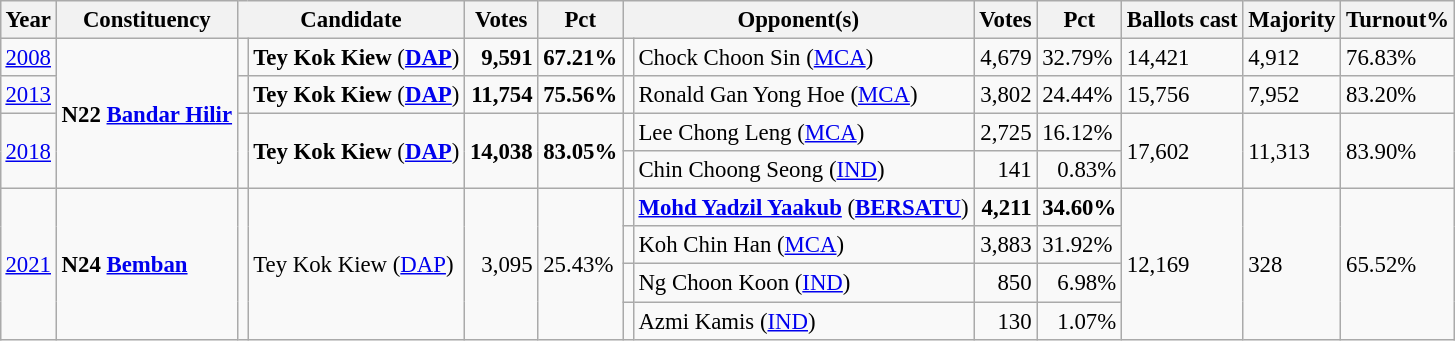<table class="wikitable" style="margin:0.5em ; font-size:95%">
<tr>
<th>Year</th>
<th>Constituency</th>
<th colspan=2>Candidate</th>
<th>Votes</th>
<th>Pct</th>
<th colspan=2>Opponent(s)</th>
<th>Votes</th>
<th>Pct</th>
<th>Ballots cast</th>
<th>Majority</th>
<th>Turnout%</th>
</tr>
<tr>
<td><a href='#'>2008</a></td>
<td rowspan="4"><strong>N22 <a href='#'>Bandar Hilir</a></strong></td>
<td></td>
<td><strong>Tey Kok Kiew</strong> (<a href='#'><strong>DAP</strong></a>)</td>
<td align="right"><strong>9,591</strong></td>
<td><strong>67.21%</strong></td>
<td></td>
<td>Chock Choon Sin (<a href='#'>MCA</a>)</td>
<td align="right">4,679</td>
<td>32.79%</td>
<td>14,421</td>
<td>4,912</td>
<td>76.83%</td>
</tr>
<tr>
<td><a href='#'>2013</a></td>
<td></td>
<td><strong>Tey Kok Kiew</strong> (<a href='#'><strong>DAP</strong></a>)</td>
<td align="right"><strong>11,754</strong></td>
<td><strong>75.56%</strong></td>
<td></td>
<td>Ronald Gan Yong Hoe (<a href='#'>MCA</a>)</td>
<td align="right">3,802</td>
<td>24.44%</td>
<td>15,756</td>
<td>7,952</td>
<td>83.20%</td>
</tr>
<tr>
<td rowspan=2><a href='#'>2018</a></td>
<td rowspan=2 ></td>
<td rowspan=2><strong>Tey Kok Kiew</strong> (<a href='#'><strong>DAP</strong></a>)</td>
<td rowspan=2 align="right"><strong>14,038</strong></td>
<td rowspan=2><strong>83.05%</strong></td>
<td></td>
<td>Lee Chong Leng (<a href='#'>MCA</a>)</td>
<td align="right">2,725</td>
<td>16.12%</td>
<td rowspan=2>17,602</td>
<td rowspan=2>11,313</td>
<td rowspan=2>83.90%</td>
</tr>
<tr>
<td></td>
<td>Chin Choong Seong (<a href='#'>IND</a>)</td>
<td align="right">141</td>
<td align="right">0.83%</td>
</tr>
<tr>
<td rowspan=4><a href='#'>2021</a></td>
<td rowspan="4"><strong>N24 <a href='#'>Bemban</a></strong></td>
<td rowspan=4 ></td>
<td rowspan=4>Tey Kok Kiew (<a href='#'>DAP</a>)</td>
<td rowspan=4 align="right">3,095</td>
<td rowspan=4>25.43%</td>
<td bgcolor=></td>
<td><strong><a href='#'>Mohd Yadzil Yaakub</a></strong> (<a href='#'><strong>BERSATU</strong></a>)</td>
<td align="right"><strong>4,211</strong></td>
<td><strong>34.60%</strong></td>
<td rowspan=4>12,169</td>
<td rowspan=4>328</td>
<td rowspan=4>65.52%</td>
</tr>
<tr>
<td></td>
<td>Koh Chin Han (<a href='#'>MCA</a>)</td>
<td align="right">3,883</td>
<td>31.92%</td>
</tr>
<tr>
<td></td>
<td>Ng Choon Koon (<a href='#'>IND</a>)</td>
<td align="right">850</td>
<td align="right">6.98%</td>
</tr>
<tr>
<td></td>
<td>Azmi Kamis (<a href='#'>IND</a>)</td>
<td align="right">130</td>
<td align="right">1.07%</td>
</tr>
</table>
